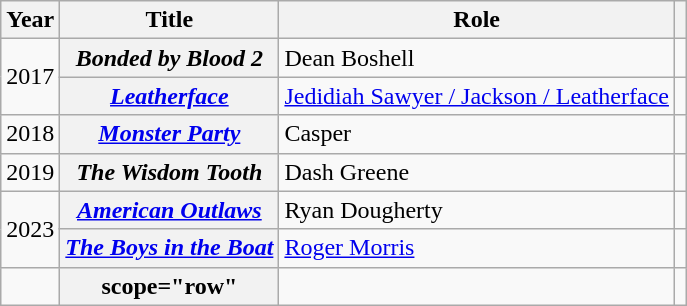<table class="wikitable sortable plainrowheaders">
<tr>
<th scope="col">Year</th>
<th scope="col">Title</th>
<th scope="col">Role</th>
<th scope="col" class="unsortable"></th>
</tr>
<tr>
<td rowspan="2">2017</td>
<th scope="row"><em>Bonded by Blood 2</em></th>
<td>Dean Boshell</td>
<td></td>
</tr>
<tr>
<th scope="row"><em><a href='#'>Leatherface</a></em></th>
<td><a href='#'>Jedidiah Sawyer / Jackson / Leatherface</a></td>
<td></td>
</tr>
<tr>
<td>2018</td>
<th scope="row"><em><a href='#'>Monster Party</a></em></th>
<td>Casper</td>
<td></td>
</tr>
<tr>
<td>2019</td>
<th scope="row"><em>The Wisdom Tooth</em></th>
<td>Dash Greene</td>
<td></td>
</tr>
<tr>
<td rowspan="2">2023</td>
<th scope="row"><em><a href='#'>American Outlaws</a></em></th>
<td>Ryan Dougherty</td>
<td></td>
</tr>
<tr>
<th scope="row"><em><a href='#'>The Boys in the Boat</a></em></th>
<td><a href='#'>Roger Morris</a></td>
<td></td>
</tr>
<tr>
<td></td>
<th>scope="row" </th>
<td></td>
<td></td>
</tr>
</table>
